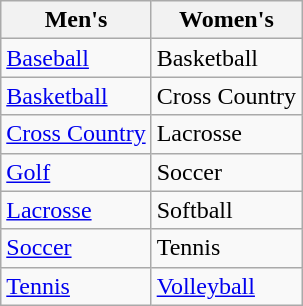<table class="wikitable">
<tr>
<th>Men's</th>
<th>Women's</th>
</tr>
<tr>
<td><a href='#'>Baseball</a></td>
<td>Basketball</td>
</tr>
<tr>
<td><a href='#'>Basketball</a></td>
<td>Cross Country</td>
</tr>
<tr>
<td><a href='#'>Cross Country</a></td>
<td>Lacrosse</td>
</tr>
<tr>
<td><a href='#'>Golf</a></td>
<td>Soccer</td>
</tr>
<tr>
<td><a href='#'>Lacrosse</a></td>
<td>Softball</td>
</tr>
<tr>
<td><a href='#'>Soccer</a></td>
<td>Tennis</td>
</tr>
<tr>
<td><a href='#'>Tennis</a></td>
<td><a href='#'>Volleyball</a></td>
</tr>
</table>
